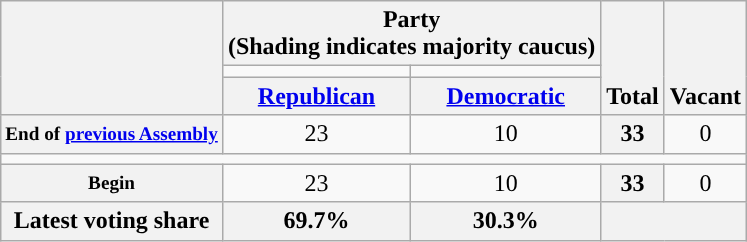<table class=wikitable style="text-align:center">
<tr style="vertical-align:bottom;">
<th rowspan=3></th>
<th colspan=2>Party <div>(Shading indicates majority caucus)</div></th>
<th rowspan=3>Total</th>
<th rowspan=3>Vacant</th>
</tr>
<tr style="height:5px">
<td style="background-color:"></td>
<td style="background-color:"></td>
</tr>
<tr>
<th><a href='#'>Republican</a></th>
<th><a href='#'>Democratic</a></th>
</tr>
<tr>
<th nowrap style="font-size:80%">End of <a href='#'>previous Assembly</a></th>
<td>23</td>
<td>10</td>
<th>33</th>
<td>0</td>
</tr>
<tr>
<td colspan=5></td>
</tr>
<tr>
<th nowrap style="font-size:80%">Begin</th>
<td>23</td>
<td>10</td>
<th>33</th>
<td>0</td>
</tr>
<tr>
<th>Latest voting share</th>
<th>69.7% </th>
<th>30.3%</th>
<th colspan=2></th>
</tr>
</table>
